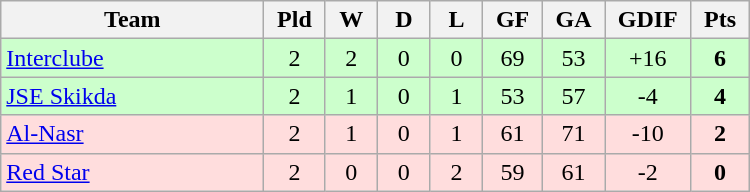<table class=wikitable style="text-align:center" width=500>
<tr>
<th width=25%>Team</th>
<th width=5%>Pld</th>
<th width=5%>W</th>
<th width=5%>D</th>
<th width=5%>L</th>
<th width=5%>GF</th>
<th width=5%>GA</th>
<th width=5%>GDIF</th>
<th width=5%>Pts</th>
</tr>
<tr bgcolor=#ccffcc>
<td align="left"> <a href='#'>Interclube</a></td>
<td>2</td>
<td>2</td>
<td>0</td>
<td>0</td>
<td>69</td>
<td>53</td>
<td>+16</td>
<td><strong>6</strong></td>
</tr>
<tr bgcolor=#ccffcc>
<td align="left"> <a href='#'>JSE Skikda</a></td>
<td>2</td>
<td>1</td>
<td>0</td>
<td>1</td>
<td>53</td>
<td>57</td>
<td>-4</td>
<td><strong>4</strong></td>
</tr>
<tr bgcolor=#ffdddd>
<td align="left"> <a href='#'>Al-Nasr</a></td>
<td>2</td>
<td>1</td>
<td>0</td>
<td>1</td>
<td>61</td>
<td>71</td>
<td>-10</td>
<td><strong>2</strong></td>
</tr>
<tr bgcolor=#ffdddd>
<td align="left"> <a href='#'>Red Star</a></td>
<td>2</td>
<td>0</td>
<td>0</td>
<td>2</td>
<td>59</td>
<td>61</td>
<td>-2</td>
<td><strong>0</strong></td>
</tr>
</table>
